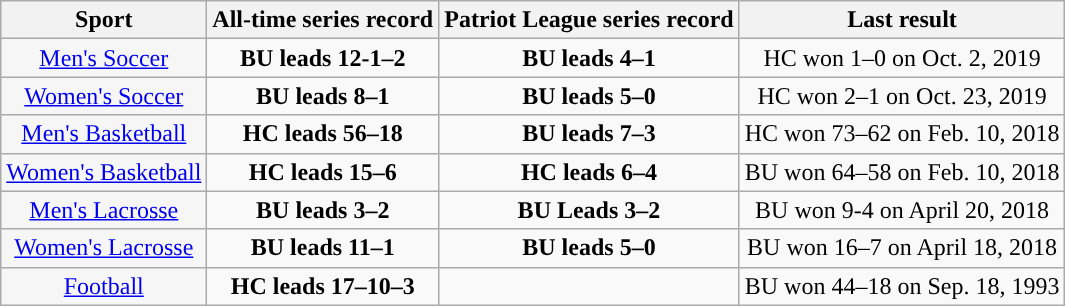<table class="wikitable" style="margin-left: 1em; margin-bottom: 1em; text-align: center">
<tr>
<th>Sport</th>
<th>All-time series record</th>
<th>Patriot League series record</th>
<th>Last result</th>
</tr>
<tr>
<td style="background: #f6f6f6;"><a href='#'>Men's Soccer</a></td>
<td><strong>BU leads 12-1–2</strong></td>
<td><strong>BU leads 4–1</strong></td>
<td>HC won 1–0 on Oct. 2, 2019</td>
</tr>
<tr>
<td style="background: #f6f6f6;"><a href='#'>Women's Soccer</a></td>
<td><strong>BU leads 8–1</strong></td>
<td><strong>BU leads 5–0</strong></td>
<td>HC won 2–1 on Oct. 23, 2019</td>
</tr>
<tr>
<td style="background: #f6f6f6;"><a href='#'>Men's Basketball</a></td>
<td><strong>HC leads 56–18</strong></td>
<td><strong>BU leads 7–3</strong></td>
<td>HC won 73–62 on Feb. 10, 2018 </td>
</tr>
<tr>
<td style="background: #f6f6f6;"><a href='#'>Women's Basketball</a></td>
<td><strong>HC leads 15–6</strong></td>
<td><strong>HC leads 6–4</strong></td>
<td>BU won 64–58 on Feb. 10, 2018</td>
</tr>
<tr>
<td style="background: #f6f6f6;"><a href='#'>Men's Lacrosse</a></td>
<td><strong>BU leads 3–2</strong></td>
<td><strong>BU Leads 3–2</strong></td>
<td>BU won 9-4 on April 20, 2018</td>
</tr>
<tr>
<td style="background: #f6f6f6;"><a href='#'>Women's Lacrosse</a></td>
<td><strong>BU leads 11–1</strong></td>
<td><strong>BU leads 5–0</strong></td>
<td>BU won 16–7 on April 18, 2018</td>
</tr>
<tr>
<td style="background: #f6f6f6;"><a href='#'>Football</a></td>
<td><strong>HC leads 17–10–3</strong></td>
<td></td>
<td>BU won 44–18 on Sep. 18, 1993</td>
</tr>
</table>
